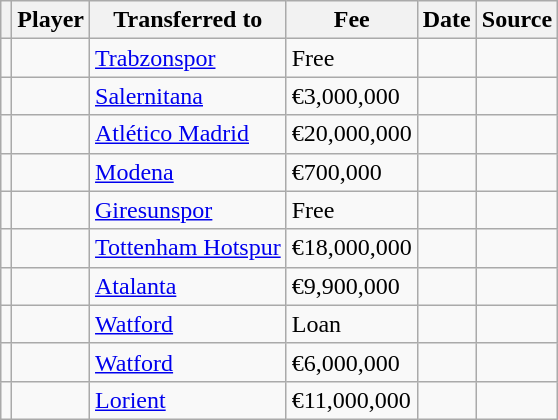<table class="wikitable plainrowheaders sortable">
<tr>
<th></th>
<th scope="col">Player</th>
<th>Transferred to</th>
<th style="width: 65px;">Fee</th>
<th scope="col">Date</th>
<th scope="col">Source</th>
</tr>
<tr>
<td align="center"></td>
<td></td>
<td> <a href='#'>Trabzonspor</a></td>
<td>Free</td>
<td></td>
<td></td>
</tr>
<tr>
<td align="center"></td>
<td></td>
<td> <a href='#'>Salernitana</a></td>
<td>€3,000,000</td>
<td></td>
<td></td>
</tr>
<tr>
<td align="center"></td>
<td></td>
<td> <a href='#'>Atlético Madrid</a></td>
<td>€20,000,000</td>
<td></td>
<td></td>
</tr>
<tr>
<td align="center"></td>
<td></td>
<td> <a href='#'>Modena</a></td>
<td>€700,000</td>
<td></td>
<td></td>
</tr>
<tr>
<td align="center"></td>
<td></td>
<td> <a href='#'>Giresunspor</a></td>
<td>Free</td>
<td></td>
<td></td>
</tr>
<tr>
<td align="center"></td>
<td></td>
<td> <a href='#'>Tottenham Hotspur</a></td>
<td>€18,000,000</td>
<td></td>
<td></td>
</tr>
<tr>
<td align="center"></td>
<td></td>
<td> <a href='#'>Atalanta</a></td>
<td>€9,900,000</td>
<td></td>
<td></td>
</tr>
<tr>
<td align="center"></td>
<td></td>
<td> <a href='#'>Watford</a></td>
<td>Loan</td>
<td></td>
<td></td>
</tr>
<tr>
<td align="center"></td>
<td></td>
<td> <a href='#'>Watford</a></td>
<td>€6,000,000</td>
<td></td>
<td></td>
</tr>
<tr>
<td align="center"></td>
<td></td>
<td> <a href='#'>Lorient</a></td>
<td>€11,000,000</td>
<td></td>
<td></td>
</tr>
</table>
